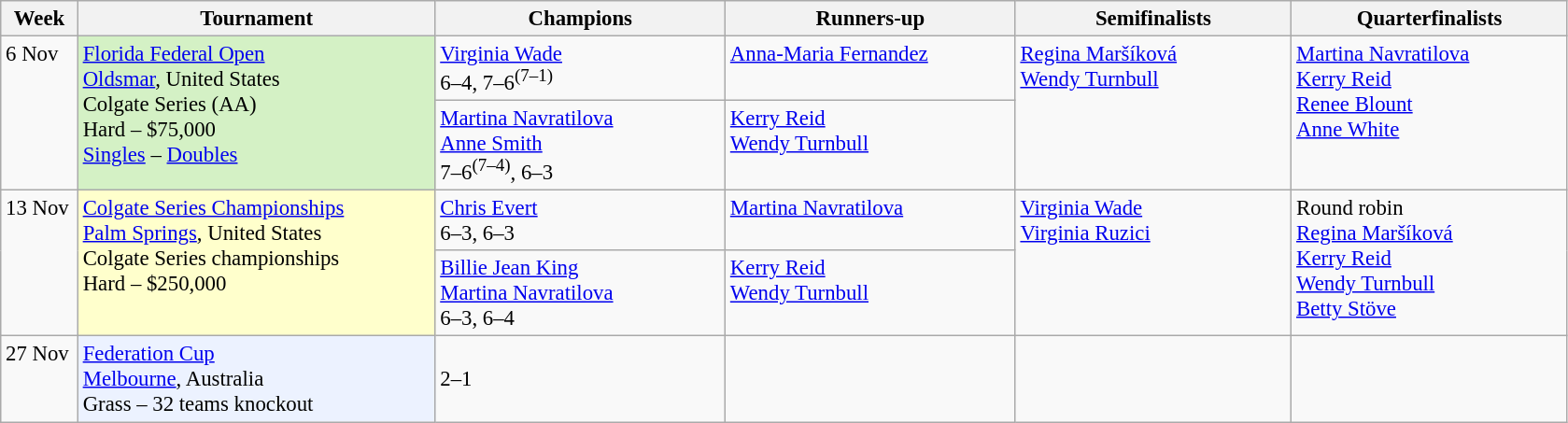<table class=wikitable style=font-size:95%>
<tr>
<th style="width:48px;">Week</th>
<th style="width:248px;">Tournament</th>
<th style="width:200px;">Champions</th>
<th style="width:200px;">Runners-up</th>
<th style="width:190px;">Semifinalists</th>
<th style="width:190px;">Quarterfinalists</th>
</tr>
<tr style="vertical-align: top;">
<td rowspan=2>6 Nov</td>
<td style="background:#D4F1C5;" rowspan="2"><a href='#'>Florida Federal Open</a><br> <a href='#'>Oldsmar</a>, United States<br>Colgate Series (AA) <br>Hard – $75,000<br><a href='#'>Singles</a> – <a href='#'>Doubles</a></td>
<td> <a href='#'>Virginia Wade</a> <br> 6–4, 7–6<sup>(7–1)</sup></td>
<td> <a href='#'>Anna-Maria Fernandez</a></td>
<td rowspan=2> <a href='#'>Regina Maršíková</a><br> <a href='#'>Wendy Turnbull</a></td>
<td rowspan=2> <a href='#'>Martina Navratilova</a><br> <a href='#'>Kerry Reid</a><br> <a href='#'>Renee Blount</a><br> <a href='#'>Anne White</a></td>
</tr>
<tr style="vertical-align: top;">
<td> <a href='#'>Martina Navratilova</a><br>  <a href='#'>Anne Smith</a> <br> 7–6<sup>(7–4)</sup>, 6–3</td>
<td> <a href='#'>Kerry Reid</a><br>  <a href='#'>Wendy Turnbull</a></td>
</tr>
<tr style="vertical-align: top;">
<td rowspan=2>13 Nov</td>
<td style="background:#FFC;" rowspan="2"><a href='#'>Colgate Series Championships</a><br> <a href='#'>Palm Springs</a>, United States<br>Colgate Series championships<br>Hard – $250,000</td>
<td> <a href='#'>Chris Evert</a> <br>6–3, 6–3</td>
<td> <a href='#'>Martina Navratilova</a></td>
<td rowspan=2> <a href='#'>Virginia Wade</a><br> <a href='#'>Virginia Ruzici</a></td>
<td rowspan=2>Round robin<br> <a href='#'>Regina Maršíková</a><br> <a href='#'>Kerry Reid</a><br> <a href='#'>Wendy Turnbull</a><br> <a href='#'>Betty Stöve</a></td>
</tr>
<tr style="vertical-align: top;">
<td> <a href='#'>Billie Jean King</a><br>  <a href='#'>Martina Navratilova</a> <br>6–3, 6–4</td>
<td> <a href='#'>Kerry Reid</a><br>  <a href='#'>Wendy Turnbull</a></td>
</tr>
<tr style="vertical-align: top;">
<td rowspan=1>27 Nov</td>
<td style="background:#ECF2FF;"><a href='#'>Federation Cup</a><br> <a href='#'>Melbourne</a>, Australia<br>Grass – 32 teams knockout</td>
<td><br>2–1</td>
<td></td>
<td><br></td>
<td><br><br><br></td>
</tr>
</table>
